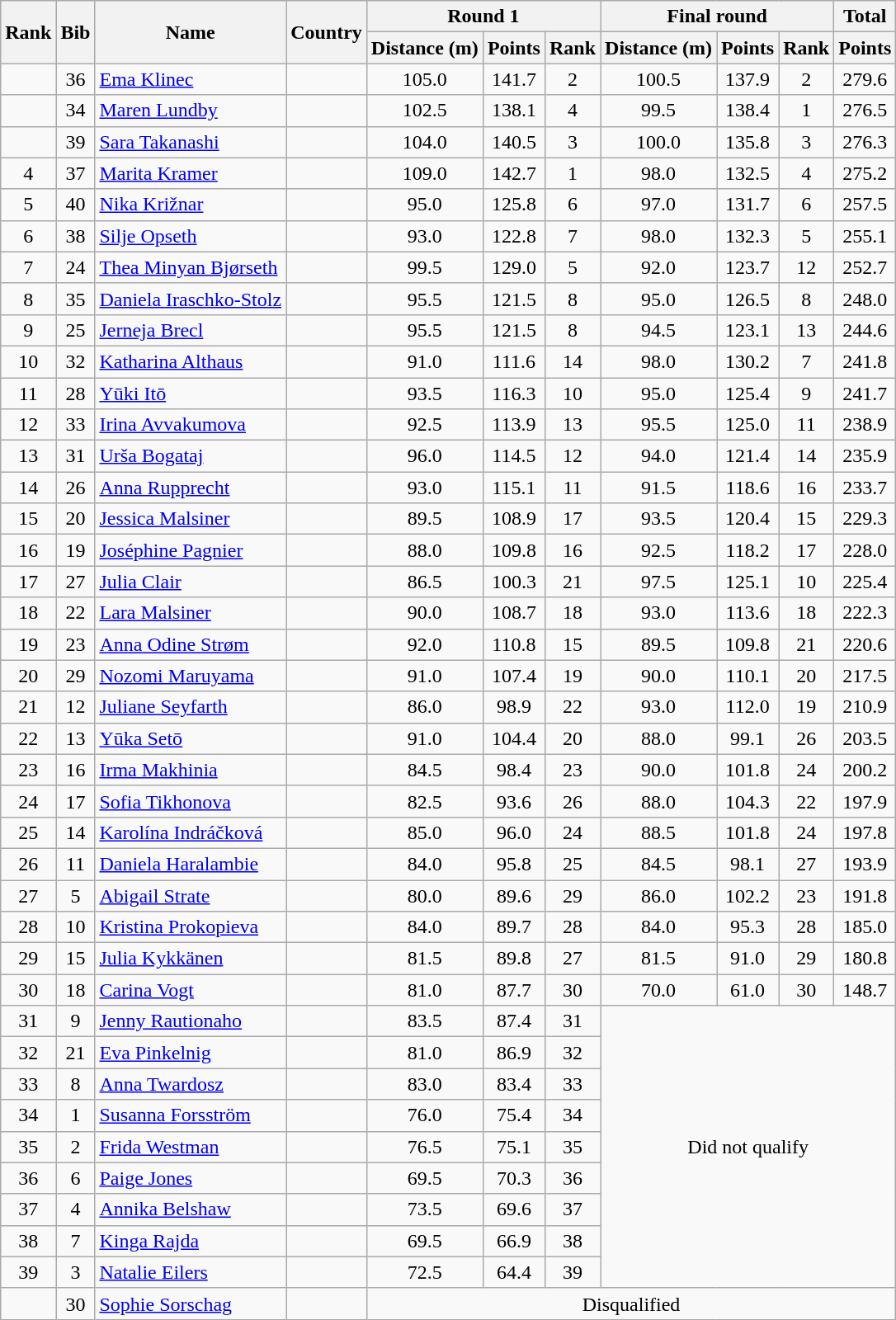<table class="wikitable sortable" style="text-align:center">
<tr>
<th rowspan=2>Rank</th>
<th rowspan=2>Bib</th>
<th rowspan=2>Name</th>
<th rowspan=2>Country</th>
<th colspan=3>Round 1</th>
<th colspan=3>Final round</th>
<th>Total</th>
</tr>
<tr>
<th>Distance (m)</th>
<th>Points</th>
<th>Rank</th>
<th>Distance (m)</th>
<th>Points</th>
<th>Rank</th>
<th>Points</th>
</tr>
<tr>
<td></td>
<td>36</td>
<td align=left><a href='#'>Ema Klinec</a></td>
<td align=left></td>
<td>105.0</td>
<td>141.7</td>
<td>2</td>
<td>100.5</td>
<td>137.9</td>
<td>2</td>
<td>279.6</td>
</tr>
<tr>
<td></td>
<td>34</td>
<td align=left><a href='#'>Maren Lundby</a></td>
<td align=left></td>
<td>102.5</td>
<td>138.1</td>
<td>4</td>
<td>99.5</td>
<td>138.4</td>
<td>1</td>
<td>276.5</td>
</tr>
<tr>
<td></td>
<td>39</td>
<td align=left><a href='#'>Sara Takanashi</a></td>
<td align=left></td>
<td>104.0</td>
<td>140.5</td>
<td>3</td>
<td>100.0</td>
<td>135.8</td>
<td>3</td>
<td>276.3</td>
</tr>
<tr>
<td>4</td>
<td>37</td>
<td align=left><a href='#'>Marita Kramer</a></td>
<td align=left></td>
<td>109.0</td>
<td>142.7</td>
<td>1</td>
<td>98.0</td>
<td>132.5</td>
<td>4</td>
<td>275.2</td>
</tr>
<tr>
<td>5</td>
<td>40</td>
<td align=left><a href='#'>Nika Križnar</a></td>
<td align=left></td>
<td>95.0</td>
<td>125.8</td>
<td>6</td>
<td>97.0</td>
<td>131.7</td>
<td>6</td>
<td>257.5</td>
</tr>
<tr>
<td>6</td>
<td>38</td>
<td align=left><a href='#'>Silje Opseth</a></td>
<td align=left></td>
<td>93.0</td>
<td>122.8</td>
<td>7</td>
<td>98.0</td>
<td>132.3</td>
<td>5</td>
<td>255.1</td>
</tr>
<tr>
<td>7</td>
<td>24</td>
<td align=left><a href='#'>Thea Minyan Bjørseth</a></td>
<td align=left></td>
<td>99.5</td>
<td>129.0</td>
<td>5</td>
<td>92.0</td>
<td>123.7</td>
<td>12</td>
<td>252.7</td>
</tr>
<tr>
<td>8</td>
<td>35</td>
<td align=left><a href='#'>Daniela Iraschko-Stolz</a></td>
<td align=left></td>
<td>95.5</td>
<td>121.5</td>
<td>8</td>
<td>95.0</td>
<td>126.5</td>
<td>8</td>
<td>248.0</td>
</tr>
<tr>
<td>9</td>
<td>25</td>
<td align=left><a href='#'>Jerneja Brecl</a></td>
<td align=left></td>
<td>95.5</td>
<td>121.5</td>
<td>8</td>
<td>94.5</td>
<td>123.1</td>
<td>13</td>
<td>244.6</td>
</tr>
<tr>
<td>10</td>
<td>32</td>
<td align=left><a href='#'>Katharina Althaus</a></td>
<td align=left></td>
<td>91.0</td>
<td>111.6</td>
<td>14</td>
<td>98.0</td>
<td>130.2</td>
<td>7</td>
<td>241.8</td>
</tr>
<tr>
<td>11</td>
<td>28</td>
<td align=left><a href='#'>Yūki Itō</a></td>
<td align=left></td>
<td>93.5</td>
<td>116.3</td>
<td>10</td>
<td>95.0</td>
<td>125.4</td>
<td>9</td>
<td>241.7</td>
</tr>
<tr>
<td>12</td>
<td>33</td>
<td align=left><a href='#'>Irina Avvakumova</a></td>
<td align=left></td>
<td>92.5</td>
<td>113.9</td>
<td>13</td>
<td>95.5</td>
<td>125.0</td>
<td>11</td>
<td>238.9</td>
</tr>
<tr>
<td>13</td>
<td>31</td>
<td align=left><a href='#'>Urša Bogataj</a></td>
<td align=left></td>
<td>96.0</td>
<td>114.5</td>
<td>12</td>
<td>94.0</td>
<td>121.4</td>
<td>14</td>
<td>235.9</td>
</tr>
<tr>
<td>14</td>
<td>26</td>
<td align=left><a href='#'>Anna Rupprecht</a></td>
<td align=left></td>
<td>93.0</td>
<td>115.1</td>
<td>11</td>
<td>91.5</td>
<td>118.6</td>
<td>16</td>
<td>233.7</td>
</tr>
<tr>
<td>15</td>
<td>20</td>
<td align=left><a href='#'>Jessica Malsiner</a></td>
<td align=left></td>
<td>89.5</td>
<td>108.9</td>
<td>17</td>
<td>93.5</td>
<td>120.4</td>
<td>15</td>
<td>229.3</td>
</tr>
<tr>
<td>16</td>
<td>19</td>
<td align=left><a href='#'>Joséphine Pagnier</a></td>
<td align=left></td>
<td>88.0</td>
<td>109.8</td>
<td>16</td>
<td>92.5</td>
<td>118.2</td>
<td>17</td>
<td>228.0</td>
</tr>
<tr>
<td>17</td>
<td>27</td>
<td align=left><a href='#'>Julia Clair</a></td>
<td align=left></td>
<td>86.5</td>
<td>100.3</td>
<td>21</td>
<td>97.5</td>
<td>125.1</td>
<td>10</td>
<td>225.4</td>
</tr>
<tr>
<td>18</td>
<td>22</td>
<td align=left><a href='#'>Lara Malsiner</a></td>
<td align=left></td>
<td>90.0</td>
<td>108.7</td>
<td>18</td>
<td>93.0</td>
<td>113.6</td>
<td>18</td>
<td>222.3</td>
</tr>
<tr>
<td>19</td>
<td>23</td>
<td align=left><a href='#'>Anna Odine Strøm</a></td>
<td align=left></td>
<td>92.0</td>
<td>110.8</td>
<td>15</td>
<td>89.5</td>
<td>109.8</td>
<td>21</td>
<td>220.6</td>
</tr>
<tr>
<td>20</td>
<td>29</td>
<td align=left><a href='#'>Nozomi Maruyama</a></td>
<td align=left></td>
<td>91.0</td>
<td>107.4</td>
<td>19</td>
<td>90.0</td>
<td>110.1</td>
<td>20</td>
<td>217.5</td>
</tr>
<tr>
<td>21</td>
<td>12</td>
<td align=left><a href='#'>Juliane Seyfarth</a></td>
<td align=left></td>
<td>86.0</td>
<td>98.9</td>
<td>22</td>
<td>93.0</td>
<td>112.0</td>
<td>19</td>
<td>210.9</td>
</tr>
<tr>
<td>22</td>
<td>13</td>
<td align=left><a href='#'>Yūka Setō</a></td>
<td align=left></td>
<td>91.0</td>
<td>104.4</td>
<td>20</td>
<td>88.0</td>
<td>99.1</td>
<td>26</td>
<td>203.5</td>
</tr>
<tr>
<td>23</td>
<td>16</td>
<td align=left><a href='#'>Irma Makhinia</a></td>
<td align=left></td>
<td>84.5</td>
<td>98.4</td>
<td>23</td>
<td>90.0</td>
<td>101.8</td>
<td>24</td>
<td>200.2</td>
</tr>
<tr>
<td>24</td>
<td>17</td>
<td align=left><a href='#'>Sofia Tikhonova</a></td>
<td align=left></td>
<td>82.5</td>
<td>93.6</td>
<td>26</td>
<td>88.0</td>
<td>104.3</td>
<td>22</td>
<td>197.9</td>
</tr>
<tr>
<td>25</td>
<td>14</td>
<td align=left><a href='#'>Karolína Indráčková</a></td>
<td align=left></td>
<td>85.0</td>
<td>96.0</td>
<td>24</td>
<td>88.5</td>
<td>101.8</td>
<td>24</td>
<td>197.8</td>
</tr>
<tr>
<td>26</td>
<td>11</td>
<td align=left><a href='#'>Daniela Haralambie</a></td>
<td align=left></td>
<td>84.0</td>
<td>95.8</td>
<td>25</td>
<td>84.5</td>
<td>98.1</td>
<td>27</td>
<td>193.9</td>
</tr>
<tr>
<td>27</td>
<td>5</td>
<td align=left><a href='#'>Abigail Strate</a></td>
<td align=left></td>
<td>80.0</td>
<td>89.6</td>
<td>29</td>
<td>86.0</td>
<td>102.2</td>
<td>23</td>
<td>191.8</td>
</tr>
<tr>
<td>28</td>
<td>10</td>
<td align=left><a href='#'>Kristina Prokopieva</a></td>
<td align=left></td>
<td>84.0</td>
<td>89.7</td>
<td>28</td>
<td>84.0</td>
<td>95.3</td>
<td>28</td>
<td>185.0</td>
</tr>
<tr>
<td>29</td>
<td>15</td>
<td align=left><a href='#'>Julia Kykkänen</a></td>
<td align=left></td>
<td>81.5</td>
<td>89.8</td>
<td>27</td>
<td>81.5</td>
<td>91.0</td>
<td>29</td>
<td>180.8</td>
</tr>
<tr>
<td>30</td>
<td>18</td>
<td align=left><a href='#'>Carina Vogt</a></td>
<td align=left></td>
<td>81.0</td>
<td>87.7</td>
<td>30</td>
<td>70.0</td>
<td>61.0</td>
<td>30</td>
<td>148.7</td>
</tr>
<tr>
<td>31</td>
<td>9</td>
<td align=left><a href='#'>Jenny Rautionaho</a></td>
<td align=left></td>
<td>83.5</td>
<td>87.4</td>
<td>31</td>
<td rowspan=9 colspan=4>Did not qualify</td>
</tr>
<tr>
<td>32</td>
<td>21</td>
<td align=left><a href='#'>Eva Pinkelnig</a></td>
<td align=left></td>
<td>81.0</td>
<td>86.9</td>
<td>32</td>
</tr>
<tr>
<td>33</td>
<td>8</td>
<td align=left><a href='#'>Anna Twardosz</a></td>
<td align=left></td>
<td>83.0</td>
<td>83.4</td>
<td>33</td>
</tr>
<tr>
<td>34</td>
<td>1</td>
<td align=left><a href='#'>Susanna Forsström</a></td>
<td align=left></td>
<td>76.0</td>
<td>75.4</td>
<td>34</td>
</tr>
<tr>
<td>35</td>
<td>2</td>
<td align=left><a href='#'>Frida Westman</a></td>
<td align=left></td>
<td>76.5</td>
<td>75.1</td>
<td>35</td>
</tr>
<tr>
<td>36</td>
<td>6</td>
<td align=left><a href='#'>Paige Jones</a></td>
<td align=left></td>
<td>69.5</td>
<td>70.3</td>
<td>36</td>
</tr>
<tr>
<td>37</td>
<td>4</td>
<td align=left><a href='#'>Annika Belshaw</a></td>
<td align=left></td>
<td>73.5</td>
<td>69.6</td>
<td>37</td>
</tr>
<tr>
<td>38</td>
<td>7</td>
<td align=left><a href='#'>Kinga Rajda</a></td>
<td align=left></td>
<td>69.5</td>
<td>66.9</td>
<td>38</td>
</tr>
<tr>
<td>39</td>
<td>3</td>
<td align=left><a href='#'>Natalie Eilers</a></td>
<td align=left></td>
<td>72.5</td>
<td>64.4</td>
<td>39</td>
</tr>
<tr>
<td></td>
<td>30</td>
<td align=left><a href='#'>Sophie Sorschag</a></td>
<td align=left></td>
<td colspan=7>Disqualified</td>
</tr>
</table>
